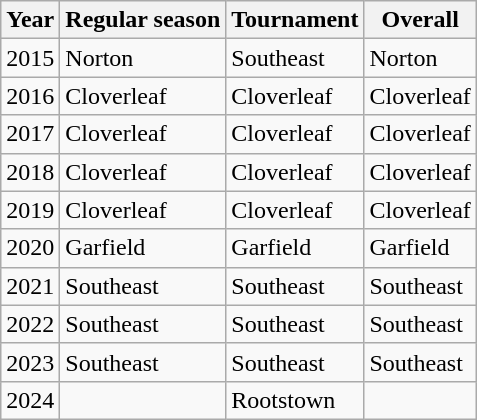<table class="wikitable">
<tr>
<th>Year</th>
<th>Regular season</th>
<th>Tournament</th>
<th>Overall</th>
</tr>
<tr>
<td>2015</td>
<td>Norton</td>
<td>Southeast</td>
<td>Norton</td>
</tr>
<tr>
<td>2016</td>
<td>Cloverleaf</td>
<td>Cloverleaf</td>
<td>Cloverleaf</td>
</tr>
<tr>
<td>2017</td>
<td>Cloverleaf</td>
<td>Cloverleaf</td>
<td>Cloverleaf</td>
</tr>
<tr>
<td>2018</td>
<td>Cloverleaf</td>
<td>Cloverleaf</td>
<td>Cloverleaf</td>
</tr>
<tr>
<td>2019</td>
<td>Cloverleaf</td>
<td>Cloverleaf</td>
<td>Cloverleaf</td>
</tr>
<tr>
<td>2020</td>
<td>Garfield</td>
<td>Garfield</td>
<td>Garfield</td>
</tr>
<tr>
<td>2021</td>
<td>Southeast</td>
<td>Southeast</td>
<td>Southeast</td>
</tr>
<tr>
<td>2022</td>
<td>Southeast</td>
<td>Southeast</td>
<td>Southeast</td>
</tr>
<tr>
<td>2023</td>
<td>Southeast</td>
<td>Southeast</td>
<td>Southeast</td>
</tr>
<tr>
<td>2024</td>
<td></td>
<td>Rootstown</td>
<td></td>
</tr>
</table>
